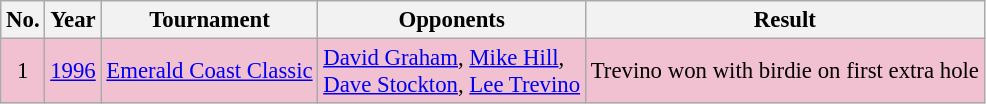<table class="wikitable" style="font-size:95%;">
<tr>
<th>No.</th>
<th>Year</th>
<th>Tournament</th>
<th>Opponents</th>
<th>Result</th>
</tr>
<tr style="background:#F2C1D1;">
<td align=center>1</td>
<td><a href='#'>1996</a></td>
<td><a href='#'>Emerald Coast Classic</a></td>
<td> <a href='#'>David Graham</a>,  <a href='#'>Mike Hill</a>,<br> <a href='#'>Dave Stockton</a>,  <a href='#'>Lee Trevino</a></td>
<td>Trevino won with birdie on first extra hole</td>
</tr>
</table>
